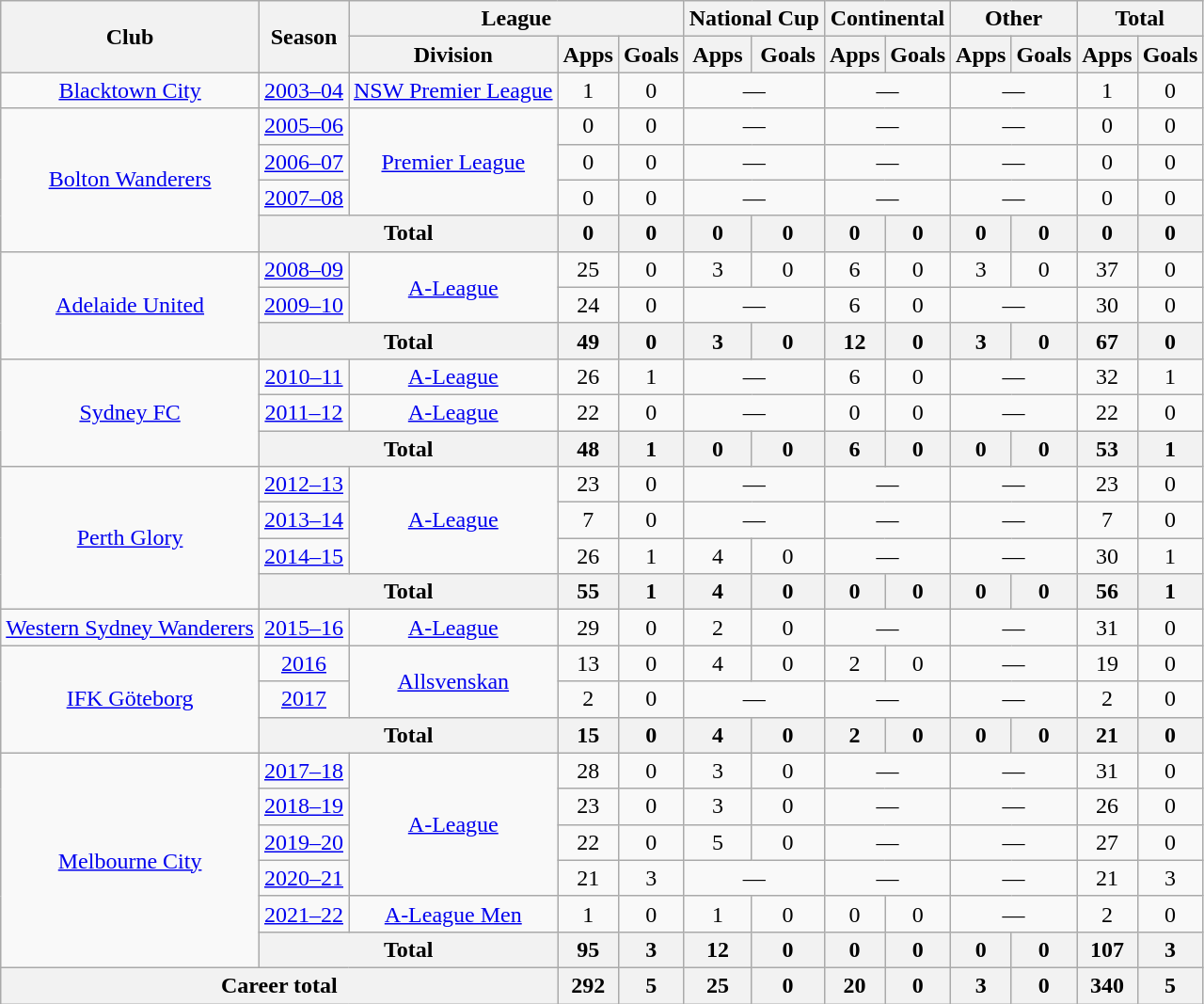<table class="wikitable" style="text-align:center">
<tr>
<th rowspan=2>Club</th>
<th rowspan=2>Season</th>
<th colspan=3>League</th>
<th colspan=2>National Cup</th>
<th colspan=2>Continental</th>
<th colspan=2>Other</th>
<th colspan=2>Total</th>
</tr>
<tr>
<th>Division</th>
<th>Apps</th>
<th>Goals</th>
<th>Apps</th>
<th>Goals</th>
<th>Apps</th>
<th>Goals</th>
<th>Apps</th>
<th>Goals</th>
<th>Apps</th>
<th>Goals</th>
</tr>
<tr>
<td><a href='#'>Blacktown City</a></td>
<td><a href='#'>2003–04</a></td>
<td><a href='#'>NSW Premier League</a></td>
<td>1</td>
<td>0</td>
<td colspan="2">—</td>
<td colspan="2">—</td>
<td colspan="2">—</td>
<td>1</td>
<td>0</td>
</tr>
<tr>
<td rowspan="4"><a href='#'>Bolton Wanderers</a></td>
<td><a href='#'>2005–06</a></td>
<td rowspan="3"><a href='#'>Premier League</a></td>
<td>0</td>
<td>0</td>
<td colspan="2">—</td>
<td colspan="2">—</td>
<td colspan="2">—</td>
<td>0</td>
<td>0</td>
</tr>
<tr>
<td><a href='#'>2006–07</a></td>
<td>0</td>
<td>0</td>
<td colspan="2">—</td>
<td colspan="2">—</td>
<td colspan="2">—</td>
<td>0</td>
<td>0</td>
</tr>
<tr>
<td><a href='#'>2007–08</a></td>
<td>0</td>
<td>0</td>
<td colspan="2">—</td>
<td colspan="2">—</td>
<td colspan="2">—</td>
<td>0</td>
<td>0</td>
</tr>
<tr>
<th colspan=2>Total</th>
<th>0</th>
<th>0</th>
<th>0</th>
<th>0</th>
<th>0</th>
<th>0</th>
<th>0</th>
<th>0</th>
<th>0</th>
<th>0</th>
</tr>
<tr>
<td rowspan="3"><a href='#'>Adelaide United</a></td>
<td><a href='#'>2008–09</a></td>
<td rowspan="2"><a href='#'>A-League</a></td>
<td>25</td>
<td>0</td>
<td>3</td>
<td>0</td>
<td>6</td>
<td>0</td>
<td>3</td>
<td>0</td>
<td>37</td>
<td>0</td>
</tr>
<tr>
<td><a href='#'>2009–10</a></td>
<td>24</td>
<td>0</td>
<td colspan="2">—</td>
<td>6</td>
<td>0</td>
<td colspan="2">—</td>
<td>30</td>
<td>0</td>
</tr>
<tr>
<th colspan=2>Total</th>
<th>49</th>
<th>0</th>
<th>3</th>
<th>0</th>
<th>12</th>
<th>0</th>
<th>3</th>
<th>0</th>
<th>67</th>
<th>0</th>
</tr>
<tr>
<td rowspan="3"><a href='#'>Sydney FC</a></td>
<td><a href='#'>2010–11</a></td>
<td><a href='#'>A-League</a></td>
<td>26</td>
<td>1</td>
<td colspan="2">—</td>
<td>6</td>
<td>0</td>
<td colspan="2">—</td>
<td>32</td>
<td>1</td>
</tr>
<tr>
<td><a href='#'>2011–12</a></td>
<td><a href='#'>A-League</a></td>
<td>22</td>
<td>0</td>
<td colspan="2">—</td>
<td>0</td>
<td>0</td>
<td colspan="2">—</td>
<td>22</td>
<td>0</td>
</tr>
<tr>
<th colspan=2>Total</th>
<th>48</th>
<th>1</th>
<th>0</th>
<th>0</th>
<th>6</th>
<th>0</th>
<th>0</th>
<th>0</th>
<th>53</th>
<th>1</th>
</tr>
<tr>
<td rowspan="4"><a href='#'>Perth Glory</a></td>
<td><a href='#'>2012–13</a></td>
<td rowspan="3"><a href='#'>A-League</a></td>
<td>23</td>
<td>0</td>
<td colspan="2">—</td>
<td colspan="2">—</td>
<td colspan="2">—</td>
<td>23</td>
<td>0</td>
</tr>
<tr>
<td><a href='#'>2013–14</a></td>
<td>7</td>
<td>0</td>
<td colspan="2">—</td>
<td colspan="2">—</td>
<td colspan="2">—</td>
<td>7</td>
<td>0</td>
</tr>
<tr>
<td><a href='#'>2014–15</a></td>
<td>26</td>
<td>1</td>
<td>4</td>
<td>0</td>
<td colspan="2">—</td>
<td colspan="2">—</td>
<td>30</td>
<td>1</td>
</tr>
<tr>
<th colspan=2>Total</th>
<th>55</th>
<th>1</th>
<th>4</th>
<th>0</th>
<th>0</th>
<th>0</th>
<th>0</th>
<th>0</th>
<th>56</th>
<th>1</th>
</tr>
<tr>
<td><a href='#'>Western Sydney Wanderers</a></td>
<td><a href='#'>2015–16</a></td>
<td><a href='#'>A-League</a></td>
<td>29</td>
<td>0</td>
<td>2</td>
<td>0</td>
<td colspan="2">—</td>
<td colspan="2">—</td>
<td>31</td>
<td>0</td>
</tr>
<tr>
<td rowspan="3"><a href='#'>IFK Göteborg</a></td>
<td><a href='#'>2016</a></td>
<td rowspan="2"><a href='#'>Allsvenskan</a></td>
<td>13</td>
<td>0</td>
<td>4</td>
<td>0</td>
<td>2</td>
<td>0</td>
<td colspan="2">—</td>
<td>19</td>
<td>0</td>
</tr>
<tr>
<td><a href='#'>2017</a></td>
<td>2</td>
<td>0</td>
<td colspan="2">—</td>
<td colspan="2">—</td>
<td colspan="2">—</td>
<td>2</td>
<td>0</td>
</tr>
<tr>
<th colspan=2>Total</th>
<th>15</th>
<th>0</th>
<th>4</th>
<th>0</th>
<th>2</th>
<th>0</th>
<th>0</th>
<th>0</th>
<th>21</th>
<th>0</th>
</tr>
<tr>
<td rowspan="6"><a href='#'>Melbourne City</a></td>
<td><a href='#'>2017–18</a></td>
<td rowspan="4"><a href='#'>A-League</a></td>
<td>28</td>
<td>0</td>
<td>3</td>
<td>0</td>
<td colspan="2">—</td>
<td colspan="2">—</td>
<td>31</td>
<td>0</td>
</tr>
<tr>
<td><a href='#'>2018–19</a></td>
<td>23</td>
<td>0</td>
<td>3</td>
<td>0</td>
<td colspan="2">—</td>
<td colspan="2">—</td>
<td>26</td>
<td>0</td>
</tr>
<tr>
<td><a href='#'>2019–20</a></td>
<td>22</td>
<td>0</td>
<td>5</td>
<td>0</td>
<td colspan="2">—</td>
<td colspan="2">—</td>
<td>27</td>
<td>0</td>
</tr>
<tr>
<td><a href='#'>2020–21</a></td>
<td>21</td>
<td>3</td>
<td colspan="2">—</td>
<td colspan="2">—</td>
<td colspan="2">—</td>
<td>21</td>
<td>3</td>
</tr>
<tr>
<td><a href='#'>2021–22</a></td>
<td><a href='#'>A-League Men</a></td>
<td>1</td>
<td>0</td>
<td>1</td>
<td>0</td>
<td>0</td>
<td>0</td>
<td colspan="2">—</td>
<td>2</td>
<td>0</td>
</tr>
<tr>
<th colspan=2>Total</th>
<th>95</th>
<th>3</th>
<th>12</th>
<th>0</th>
<th>0</th>
<th>0</th>
<th>0</th>
<th>0</th>
<th>107</th>
<th>3</th>
</tr>
<tr>
<th colspan="3">Career total</th>
<th>292</th>
<th>5</th>
<th>25</th>
<th>0</th>
<th>20</th>
<th>0</th>
<th>3</th>
<th>0</th>
<th>340</th>
<th>5</th>
</tr>
</table>
